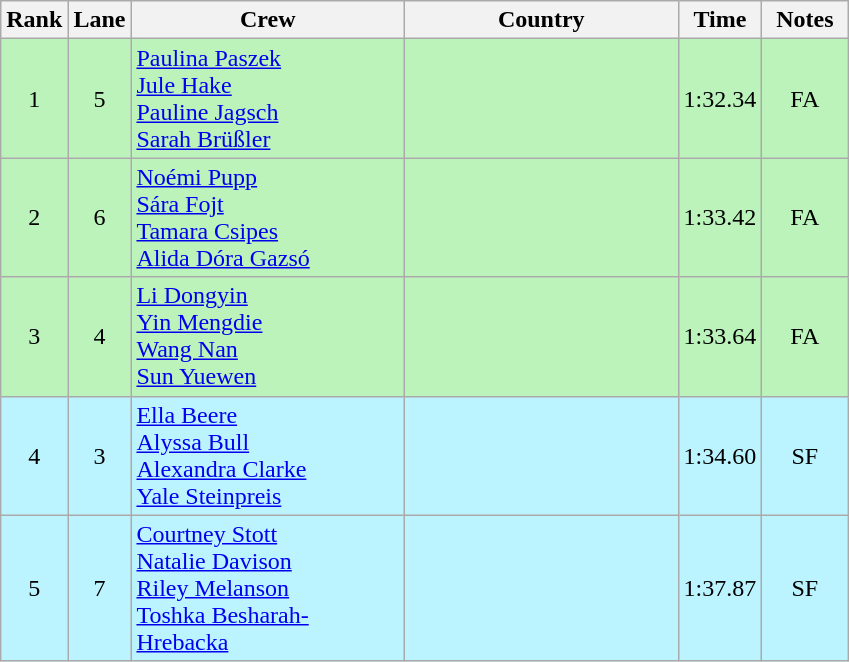<table class="wikitable sortable" style="text-align:center;">
<tr>
<th width="30">Rank</th>
<th width="30">Lane</th>
<th width="175">Crew</th>
<th width="175">Country</th>
<th width="30">Time</th>
<th width="50">Notes</th>
</tr>
<tr bgcolor=bbf3bb>
<td>1</td>
<td>5</td>
<td align="left"><a href='#'>Paulina Paszek</a><br><a href='#'>Jule Hake</a><br><a href='#'>Pauline Jagsch</a><br><a href='#'>Sarah Brüßler</a></td>
<td align="left"></td>
<td>1:32.34</td>
<td>FA</td>
</tr>
<tr bgcolor=bbf3bb>
<td>2</td>
<td>6</td>
<td align="left"><a href='#'>Noémi Pupp</a><br><a href='#'>Sára Fojt</a><br><a href='#'>Tamara Csipes</a><br><a href='#'>Alida Dóra Gazsó</a></td>
<td align="left"></td>
<td>1:33.42</td>
<td>FA</td>
</tr>
<tr bgcolor=bbf3bb>
<td>3</td>
<td>4</td>
<td align="left"><a href='#'>Li Dongyin</a><br><a href='#'>Yin Mengdie</a><br><a href='#'>Wang Nan</a><br><a href='#'>Sun Yuewen</a></td>
<td align="left"></td>
<td>1:33.64</td>
<td>FA</td>
</tr>
<tr bgcolor=bbf3ff>
<td>4</td>
<td>3</td>
<td align="left"><a href='#'>Ella Beere</a><br><a href='#'>Alyssa Bull</a><br><a href='#'>Alexandra Clarke</a><br><a href='#'>Yale Steinpreis</a></td>
<td align="left"></td>
<td>1:34.60</td>
<td>SF</td>
</tr>
<tr bgcolor=bbf3ff>
<td>5</td>
<td>7</td>
<td align="left"><a href='#'>Courtney Stott</a><br><a href='#'>Natalie Davison</a><br><a href='#'>Riley Melanson</a><br><a href='#'>Toshka Besharah-Hrebacka</a></td>
<td align="left"></td>
<td>1:37.87</td>
<td>SF</td>
</tr>
</table>
